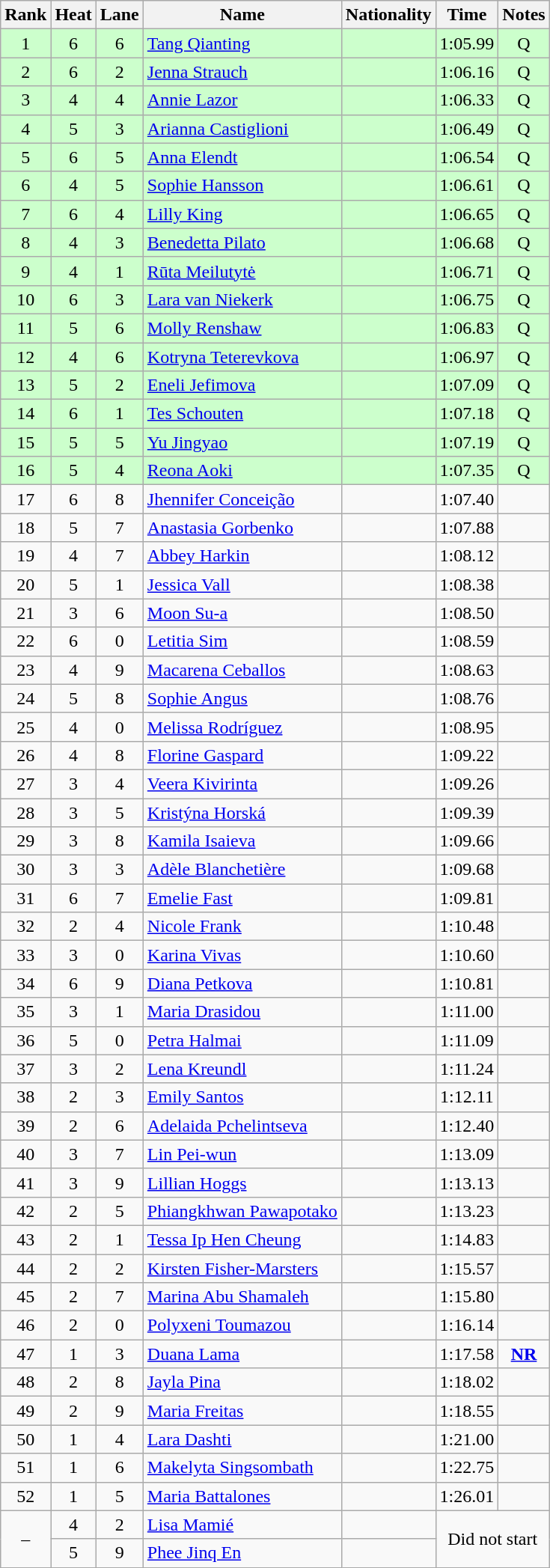<table class="wikitable sortable" style="text-align:center">
<tr>
<th>Rank</th>
<th>Heat</th>
<th>Lane</th>
<th>Name</th>
<th>Nationality</th>
<th>Time</th>
<th>Notes</th>
</tr>
<tr bgcolor=ccffcc>
<td>1</td>
<td>6</td>
<td>6</td>
<td align=left><a href='#'>Tang Qianting</a></td>
<td align=left></td>
<td>1:05.99</td>
<td>Q</td>
</tr>
<tr bgcolor=ccffcc>
<td>2</td>
<td>6</td>
<td>2</td>
<td align=left><a href='#'>Jenna Strauch</a></td>
<td align=left></td>
<td>1:06.16</td>
<td>Q</td>
</tr>
<tr bgcolor=ccffcc>
<td>3</td>
<td>4</td>
<td>4</td>
<td align=left><a href='#'>Annie Lazor</a></td>
<td align=left></td>
<td>1:06.33</td>
<td>Q</td>
</tr>
<tr bgcolor=ccffcc>
<td>4</td>
<td>5</td>
<td>3</td>
<td align=left><a href='#'>Arianna Castiglioni</a></td>
<td align=left></td>
<td>1:06.49</td>
<td>Q</td>
</tr>
<tr bgcolor=ccffcc>
<td>5</td>
<td>6</td>
<td>5</td>
<td align=left><a href='#'>Anna Elendt</a></td>
<td align=left></td>
<td>1:06.54</td>
<td>Q</td>
</tr>
<tr bgcolor=ccffcc>
<td>6</td>
<td>4</td>
<td>5</td>
<td align=left><a href='#'>Sophie Hansson</a></td>
<td align=left></td>
<td>1:06.61</td>
<td>Q</td>
</tr>
<tr bgcolor=ccffcc>
<td>7</td>
<td>6</td>
<td>4</td>
<td align=left><a href='#'>Lilly King</a></td>
<td align=left></td>
<td>1:06.65</td>
<td>Q</td>
</tr>
<tr bgcolor=ccffcc>
<td>8</td>
<td>4</td>
<td>3</td>
<td align=left><a href='#'>Benedetta Pilato</a></td>
<td align=left></td>
<td>1:06.68</td>
<td>Q</td>
</tr>
<tr bgcolor=ccffcc>
<td>9</td>
<td>4</td>
<td>1</td>
<td align=left><a href='#'>Rūta Meilutytė</a></td>
<td align=left></td>
<td>1:06.71</td>
<td>Q</td>
</tr>
<tr bgcolor=ccffcc>
<td>10</td>
<td>6</td>
<td>3</td>
<td align=left><a href='#'>Lara van Niekerk</a></td>
<td align=left></td>
<td>1:06.75</td>
<td>Q</td>
</tr>
<tr bgcolor=ccffcc>
<td>11</td>
<td>5</td>
<td>6</td>
<td align=left><a href='#'>Molly Renshaw</a></td>
<td align=left></td>
<td>1:06.83</td>
<td>Q</td>
</tr>
<tr bgcolor=ccffcc>
<td>12</td>
<td>4</td>
<td>6</td>
<td align=left><a href='#'>Kotryna Teterevkova</a></td>
<td align=left></td>
<td>1:06.97</td>
<td>Q</td>
</tr>
<tr bgcolor=ccffcc>
<td>13</td>
<td>5</td>
<td>2</td>
<td align=left><a href='#'>Eneli Jefimova</a></td>
<td align=left></td>
<td>1:07.09</td>
<td>Q</td>
</tr>
<tr bgcolor=ccffcc>
<td>14</td>
<td>6</td>
<td>1</td>
<td align=left><a href='#'>Tes Schouten</a></td>
<td align=left></td>
<td>1:07.18</td>
<td>Q</td>
</tr>
<tr bgcolor=ccffcc>
<td>15</td>
<td>5</td>
<td>5</td>
<td align=left><a href='#'>Yu Jingyao</a></td>
<td align=left></td>
<td>1:07.19</td>
<td>Q</td>
</tr>
<tr bgcolor=ccffcc>
<td>16</td>
<td>5</td>
<td>4</td>
<td align=left><a href='#'>Reona Aoki</a></td>
<td align=left></td>
<td>1:07.35</td>
<td>Q</td>
</tr>
<tr>
<td>17</td>
<td>6</td>
<td>8</td>
<td align=left><a href='#'>Jhennifer Conceição</a></td>
<td align=left></td>
<td>1:07.40</td>
<td></td>
</tr>
<tr>
<td>18</td>
<td>5</td>
<td>7</td>
<td align=left><a href='#'>Anastasia Gorbenko</a></td>
<td align=left></td>
<td>1:07.88</td>
<td></td>
</tr>
<tr>
<td>19</td>
<td>4</td>
<td>7</td>
<td align=left><a href='#'>Abbey Harkin</a></td>
<td align=left></td>
<td>1:08.12</td>
<td></td>
</tr>
<tr>
<td>20</td>
<td>5</td>
<td>1</td>
<td align=left><a href='#'>Jessica Vall</a></td>
<td align=left></td>
<td>1:08.38</td>
<td></td>
</tr>
<tr>
<td>21</td>
<td>3</td>
<td>6</td>
<td align=left><a href='#'>Moon Su-a</a></td>
<td align=left></td>
<td>1:08.50</td>
<td></td>
</tr>
<tr>
<td>22</td>
<td>6</td>
<td>0</td>
<td align=left><a href='#'>Letitia Sim</a></td>
<td align=left></td>
<td>1:08.59</td>
<td></td>
</tr>
<tr>
<td>23</td>
<td>4</td>
<td>9</td>
<td align=left><a href='#'>Macarena Ceballos</a></td>
<td align=left></td>
<td>1:08.63</td>
<td></td>
</tr>
<tr>
<td>24</td>
<td>5</td>
<td>8</td>
<td align=left><a href='#'>Sophie Angus</a></td>
<td align=left></td>
<td>1:08.76</td>
<td></td>
</tr>
<tr>
<td>25</td>
<td>4</td>
<td>0</td>
<td align=left><a href='#'>Melissa Rodríguez</a></td>
<td align=left></td>
<td>1:08.95</td>
<td></td>
</tr>
<tr>
<td>26</td>
<td>4</td>
<td>8</td>
<td align=left><a href='#'>Florine Gaspard</a></td>
<td align=left></td>
<td>1:09.22</td>
<td></td>
</tr>
<tr>
<td>27</td>
<td>3</td>
<td>4</td>
<td align=left><a href='#'>Veera Kivirinta</a></td>
<td align=left></td>
<td>1:09.26</td>
<td></td>
</tr>
<tr>
<td>28</td>
<td>3</td>
<td>5</td>
<td align=left><a href='#'>Kristýna Horská</a></td>
<td align=left></td>
<td>1:09.39</td>
<td></td>
</tr>
<tr>
<td>29</td>
<td>3</td>
<td>8</td>
<td align=left><a href='#'>Kamila Isaieva</a></td>
<td align=left></td>
<td>1:09.66</td>
<td></td>
</tr>
<tr>
<td>30</td>
<td>3</td>
<td>3</td>
<td align=left><a href='#'>Adèle Blanchetière</a></td>
<td align=left></td>
<td>1:09.68</td>
<td></td>
</tr>
<tr>
<td>31</td>
<td>6</td>
<td>7</td>
<td align=left><a href='#'>Emelie Fast</a></td>
<td align=left></td>
<td>1:09.81</td>
<td></td>
</tr>
<tr>
<td>32</td>
<td>2</td>
<td>4</td>
<td align=left><a href='#'>Nicole Frank</a></td>
<td align=left></td>
<td>1:10.48</td>
<td></td>
</tr>
<tr>
<td>33</td>
<td>3</td>
<td>0</td>
<td align=left><a href='#'>Karina Vivas</a></td>
<td align=left></td>
<td>1:10.60</td>
<td></td>
</tr>
<tr>
<td>34</td>
<td>6</td>
<td>9</td>
<td align=left><a href='#'>Diana Petkova</a></td>
<td align=left></td>
<td>1:10.81</td>
<td></td>
</tr>
<tr>
<td>35</td>
<td>3</td>
<td>1</td>
<td align=left><a href='#'>Maria Drasidou</a></td>
<td align=left></td>
<td>1:11.00</td>
<td></td>
</tr>
<tr>
<td>36</td>
<td>5</td>
<td>0</td>
<td align=left><a href='#'>Petra Halmai</a></td>
<td align=left></td>
<td>1:11.09</td>
<td></td>
</tr>
<tr>
<td>37</td>
<td>3</td>
<td>2</td>
<td align=left><a href='#'>Lena Kreundl</a></td>
<td align=left></td>
<td>1:11.24</td>
<td></td>
</tr>
<tr>
<td>38</td>
<td>2</td>
<td>3</td>
<td align=left><a href='#'>Emily Santos</a></td>
<td align=left></td>
<td>1:12.11</td>
<td></td>
</tr>
<tr>
<td>39</td>
<td>2</td>
<td>6</td>
<td align=left><a href='#'>Adelaida Pchelintseva</a></td>
<td align=left></td>
<td>1:12.40</td>
<td></td>
</tr>
<tr>
<td>40</td>
<td>3</td>
<td>7</td>
<td align=left><a href='#'>Lin Pei-wun</a></td>
<td align=left></td>
<td>1:13.09</td>
<td></td>
</tr>
<tr>
<td>41</td>
<td>3</td>
<td>9</td>
<td align=left><a href='#'>Lillian Hoggs</a></td>
<td align=left></td>
<td>1:13.13</td>
<td></td>
</tr>
<tr>
<td>42</td>
<td>2</td>
<td>5</td>
<td align=left><a href='#'>Phiangkhwan Pawapotako</a></td>
<td align=left></td>
<td>1:13.23</td>
<td></td>
</tr>
<tr>
<td>43</td>
<td>2</td>
<td>1</td>
<td align=left><a href='#'>Tessa Ip Hen Cheung</a></td>
<td align=left></td>
<td>1:14.83</td>
<td></td>
</tr>
<tr>
<td>44</td>
<td>2</td>
<td>2</td>
<td align=left><a href='#'>Kirsten Fisher-Marsters</a></td>
<td align=left></td>
<td>1:15.57</td>
<td></td>
</tr>
<tr>
<td>45</td>
<td>2</td>
<td>7</td>
<td align=left><a href='#'>Marina Abu Shamaleh</a></td>
<td align=left></td>
<td>1:15.80</td>
<td></td>
</tr>
<tr>
<td>46</td>
<td>2</td>
<td>0</td>
<td align=left><a href='#'>Polyxeni Toumazou</a></td>
<td align=left></td>
<td>1:16.14</td>
<td></td>
</tr>
<tr>
<td>47</td>
<td>1</td>
<td>3</td>
<td align=left><a href='#'>Duana Lama</a></td>
<td align=left></td>
<td>1:17.58</td>
<td><strong><a href='#'>NR</a></strong></td>
</tr>
<tr>
<td>48</td>
<td>2</td>
<td>8</td>
<td align=left><a href='#'>Jayla Pina</a></td>
<td align=left></td>
<td>1:18.02</td>
<td></td>
</tr>
<tr>
<td>49</td>
<td>2</td>
<td>9</td>
<td align=left><a href='#'>Maria Freitas</a></td>
<td align=left></td>
<td>1:18.55</td>
<td></td>
</tr>
<tr>
<td>50</td>
<td>1</td>
<td>4</td>
<td align=left><a href='#'>Lara Dashti</a></td>
<td align=left></td>
<td>1:21.00</td>
<td></td>
</tr>
<tr>
<td>51</td>
<td>1</td>
<td>6</td>
<td align=left><a href='#'>Makelyta Singsombath</a></td>
<td align=left></td>
<td>1:22.75</td>
<td></td>
</tr>
<tr>
<td>52</td>
<td>1</td>
<td>5</td>
<td align=left><a href='#'>Maria Battalones</a></td>
<td align=left></td>
<td>1:26.01</td>
<td></td>
</tr>
<tr>
<td rowspan=2>–</td>
<td>4</td>
<td>2</td>
<td align=left><a href='#'>Lisa Mamié</a></td>
<td align=left></td>
<td colspan=2 rowspan=2>Did not start</td>
</tr>
<tr>
<td>5</td>
<td>9</td>
<td align=left><a href='#'>Phee Jinq En</a></td>
<td align=left></td>
</tr>
</table>
